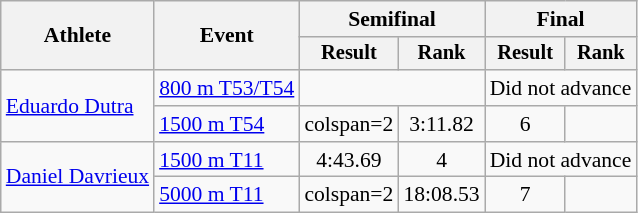<table class="wikitable" style="font-size:90%">
<tr>
<th rowspan="2">Athlete</th>
<th rowspan="2">Event</th>
<th colspan="2">Semifinal</th>
<th colspan="2">Final</th>
</tr>
<tr style="font-size:95%">
<th>Result</th>
<th>Rank</th>
<th>Result</th>
<th>Rank</th>
</tr>
<tr align=center>
<td align=left rowspan=2><a href='#'>Eduardo Dutra</a></td>
<td align=left><a href='#'>800 m T53/T54</a></td>
<td colspan=2></td>
<td colspan=2>Did not advance</td>
</tr>
<tr align=center>
<td align=left><a href='#'>1500 m T54</a></td>
<td>colspan=2 </td>
<td>3:11.82</td>
<td>6</td>
</tr>
<tr align=center>
<td align=left rowspan=2><a href='#'>Daniel Davrieux</a></td>
<td align=left><a href='#'>1500 m T11</a></td>
<td>4:43.69</td>
<td>4</td>
<td colspan=2>Did not advance</td>
</tr>
<tr align=center>
<td align=left><a href='#'>5000 m T11</a></td>
<td>colspan=2 </td>
<td>18:08.53</td>
<td>7</td>
</tr>
</table>
